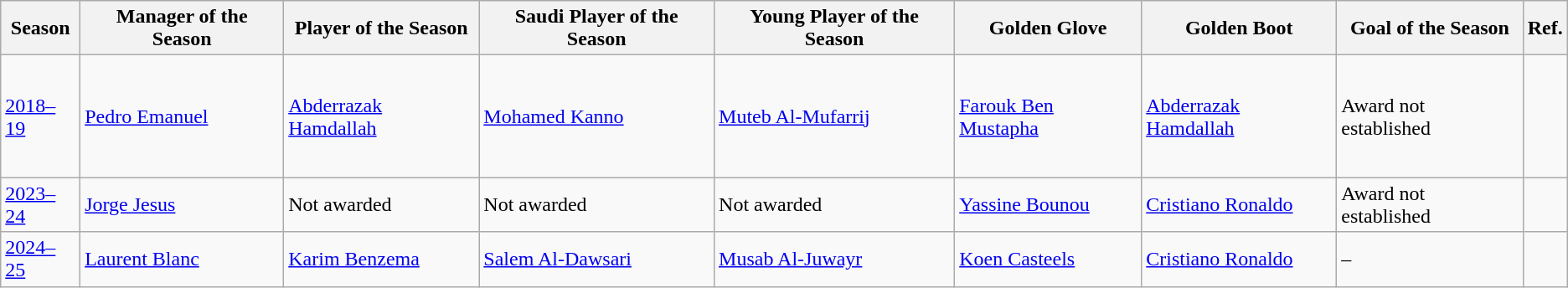<table class="wikitable sortable">
<tr>
<th>Season</th>
<th>Manager of the Season</th>
<th>Player of the Season</th>
<th>Saudi Player of the Season</th>
<th>Young Player of the Season</th>
<th>Golden Glove</th>
<th>Golden Boot</th>
<th>Goal of the Season</th>
<th>Ref.</th>
</tr>
<tr>
<td><a href='#'>2018–19</a></td>
<td> <a href='#'>Pedro Emanuel</a></td>
<td> <a href='#'>Abderrazak Hamdallah</a></td>
<td> <a href='#'>Mohamed Kanno</a></td>
<td> <a href='#'>Muteb Al-Mufarrij</a></td>
<td> <a href='#'>Farouk Ben Mustapha</a></td>
<td> <a href='#'>Abderrazak Hamdallah</a></td>
<td>Award not established</td>
<td><br><br><br><br><br></td>
</tr>
<tr>
<td><a href='#'>2023–24</a></td>
<td> <a href='#'>Jorge Jesus</a></td>
<td>Not awarded</td>
<td>Not awarded</td>
<td>Not awarded</td>
<td> <a href='#'>Yassine Bounou</a></td>
<td> <a href='#'>Cristiano Ronaldo</a></td>
<td>Award not established</td>
<td><br><br></td>
</tr>
<tr>
<td><a href='#'>2024–25</a></td>
<td> <a href='#'>Laurent Blanc</a></td>
<td> <a href='#'>Karim Benzema</a></td>
<td> <a href='#'>Salem Al-Dawsari</a></td>
<td> <a href='#'>Musab Al-Juwayr</a></td>
<td> <a href='#'>Koen Casteels</a></td>
<td> <a href='#'>Cristiano Ronaldo</a></td>
<td>–</td>
<td></td>
</tr>
</table>
